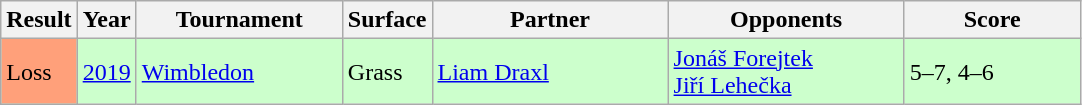<table class="wikitable">
<tr>
<th>Result</th>
<th>Year</th>
<th style="width:130px">Tournament</th>
<th>Surface</th>
<th style="width:150px">Partner</th>
<th style="width:150px">Opponents</th>
<th style="width:110px" class="unsortable">Score</th>
</tr>
<tr style="background:#ccffcc;">
<td bgcolor=ffa07a>Loss</td>
<td><a href='#'>2019</a></td>
<td><a href='#'>Wimbledon</a></td>
<td>Grass</td>
<td> <a href='#'>Liam Draxl</a></td>
<td> <a href='#'>Jonáš Forejtek</a> <br>  <a href='#'>Jiří Lehečka</a></td>
<td>5–7, 4–6</td>
</tr>
</table>
